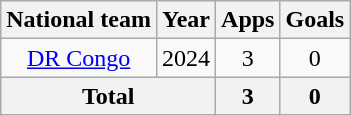<table class=wikitable style=text-align:center>
<tr>
<th>National team</th>
<th>Year</th>
<th>Apps</th>
<th>Goals</th>
</tr>
<tr>
<td><a href='#'>DR Congo</a></td>
<td>2024</td>
<td>3</td>
<td>0</td>
</tr>
<tr>
<th colspan="2">Total</th>
<th>3</th>
<th>0</th>
</tr>
</table>
